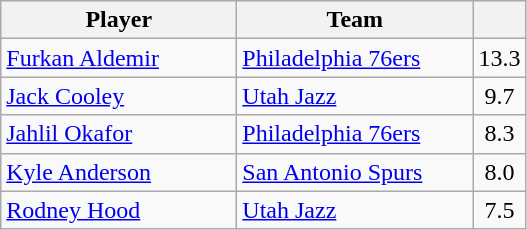<table class="wikitable" style="text-align:left">
<tr>
<th width="150px">Player</th>
<th width="150px">Team</th>
<th width="25px"></th>
</tr>
<tr>
<td><a href='#'>Furkan Aldemir</a></td>
<td><a href='#'>Philadelphia 76ers</a></td>
<td align="center">13.3</td>
</tr>
<tr>
<td><a href='#'>Jack Cooley</a></td>
<td><a href='#'>Utah Jazz</a></td>
<td align="center">9.7</td>
</tr>
<tr>
<td><a href='#'>Jahlil Okafor</a></td>
<td><a href='#'>Philadelphia 76ers</a></td>
<td align="center">8.3</td>
</tr>
<tr>
<td><a href='#'>Kyle Anderson</a></td>
<td><a href='#'>San Antonio Spurs</a></td>
<td align="center">8.0</td>
</tr>
<tr>
<td><a href='#'>Rodney Hood</a></td>
<td><a href='#'>Utah Jazz</a></td>
<td align="center">7.5</td>
</tr>
</table>
